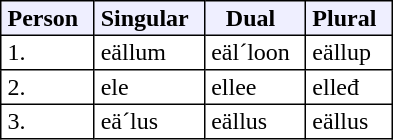<table style="border: 1px #000000 solid; border-collapse: collapse;">
<tr>
<th style="border: 1px #000000 solid; padding: 2px 10px 2px 4px; background-color: #EFEFFF;">Person</th>
<th style="border: 1px #000000 solid; padding: 2px 10px 2px 4px; background-color: #EFEFFF;">Singular</th>
<th style="border: 1px #000000 solid; padding: 2px 10px 2px 4px; background-color: #EFEFFF;">Dual</th>
<th style="border: 1px #000000 solid; padding: 2px 10px 2px 4px; background-color: #EFEFFF;">Plural</th>
</tr>
<tr>
<td style="border: 1px #000000 solid; padding: 2px 10px 2px 4px;">1.</td>
<td style="border: 1px #000000 solid; padding: 2px 10px 2px 4px;">eällum</td>
<td style="border: 1px #000000 solid; padding: 2px 10px 2px 4px;">eäl´loon</td>
<td style="border: 1px #000000 solid; padding: 2px 10px 2px 4px;">eällup</td>
</tr>
<tr>
<td style="border: 1px #000000 solid; padding: 2px 10px 2px 4px;">2.</td>
<td style="border: 1px #000000 solid; padding: 2px 10px 2px 4px;">ele</td>
<td style="border: 1px #000000 solid; padding: 2px 10px 2px 4px;">ellee</td>
<td style="border: 1px #000000 solid; padding: 2px 10px 2px 4px;">elleđ</td>
</tr>
<tr>
<td style="border: 1px #000000 solid; padding: 2px 10px 2px 4px;">3.</td>
<td style="border: 1px #000000 solid; padding: 2px 10px 2px 4px;">eä´lus</td>
<td style="border: 1px #000000 solid; padding: 2px 10px 2px 4px;">eällus</td>
<td style="border: 1px #000000 solid; padding: 2px 10px 2px 4px;">eällus</td>
</tr>
</table>
